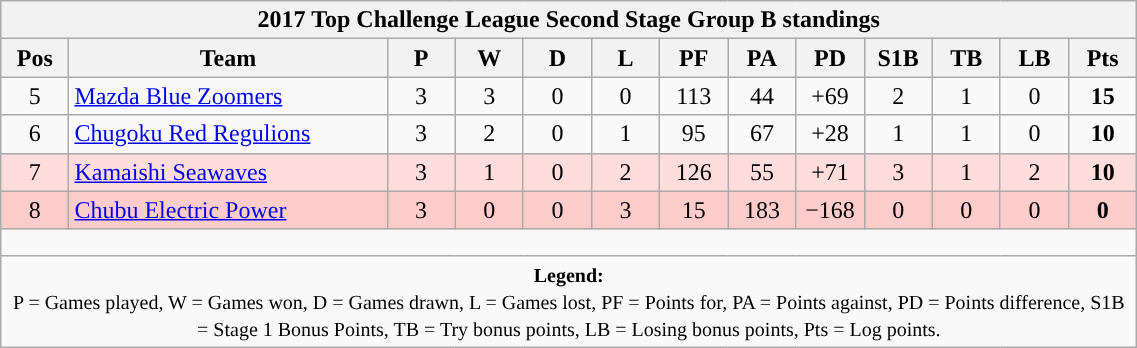<table class="wikitable" style="text-align:center; font-size:100%; width:60%;">
<tr>
<th colspan="100%" cellpadding="0" cellspacing="0"><strong>2017 Top Challenge League Second Stage Group B standings</strong></th>
</tr>
<tr>
<th style="width:6%;">Pos</th>
<th style="width:28%;">Team</th>
<th style="width:6%;">P</th>
<th style="width:6%;">W</th>
<th style="width:6%;">D</th>
<th style="width:6%;">L</th>
<th style="width:6%;">PF</th>
<th style="width:6%;">PA</th>
<th style="width:6%;">PD</th>
<th style="width:6%;">S1B</th>
<th style="width:6%;">TB</th>
<th style="width:6%;">LB</th>
<th style="width:6%;">Pts<br></th>
</tr>
<tr>
<td>5</td>
<td style="text-align:left;"><a href='#'>Mazda Blue Zoomers</a></td>
<td>3</td>
<td>3</td>
<td>0</td>
<td>0</td>
<td>113</td>
<td>44</td>
<td>+69</td>
<td>2</td>
<td>1</td>
<td>0</td>
<td><strong>15</strong></td>
</tr>
<tr>
<td>6</td>
<td style="text-align:left;"><a href='#'>Chugoku Red Regulions</a></td>
<td>3</td>
<td>2</td>
<td>0</td>
<td>1</td>
<td>95</td>
<td>67</td>
<td>+28</td>
<td>1</td>
<td>1</td>
<td>0</td>
<td><strong>10</strong></td>
</tr>
<tr style="background:#FFDDDD;">
<td>7</td>
<td style="text-align:left;"><a href='#'>Kamaishi Seawaves</a></td>
<td>3</td>
<td>1</td>
<td>0</td>
<td>2</td>
<td>126</td>
<td>55</td>
<td>+71</td>
<td>3</td>
<td>1</td>
<td>2</td>
<td><strong>10</strong></td>
</tr>
<tr style="background:#FFCCCC;">
<td>8</td>
<td style="text-align:left;"><a href='#'>Chubu Electric Power</a></td>
<td>3</td>
<td>0</td>
<td>0</td>
<td>3</td>
<td>15</td>
<td>183</td>
<td>−168</td>
<td>0</td>
<td>0</td>
<td>0</td>
<td><strong>0</strong></td>
</tr>
<tr>
<td colspan="100%" style="height:10px;"></td>
</tr>
<tr>
<td colspan="100%"><small><strong>Legend:</strong> <br> P = Games played, W = Games won, D = Games drawn, L = Games lost, PF = Points for, PA = Points against, PD = Points difference, S1B = Stage 1 Bonus Points, TB = Try bonus points, LB = Losing bonus points, Pts = Log points.</small></td>
</tr>
</table>
